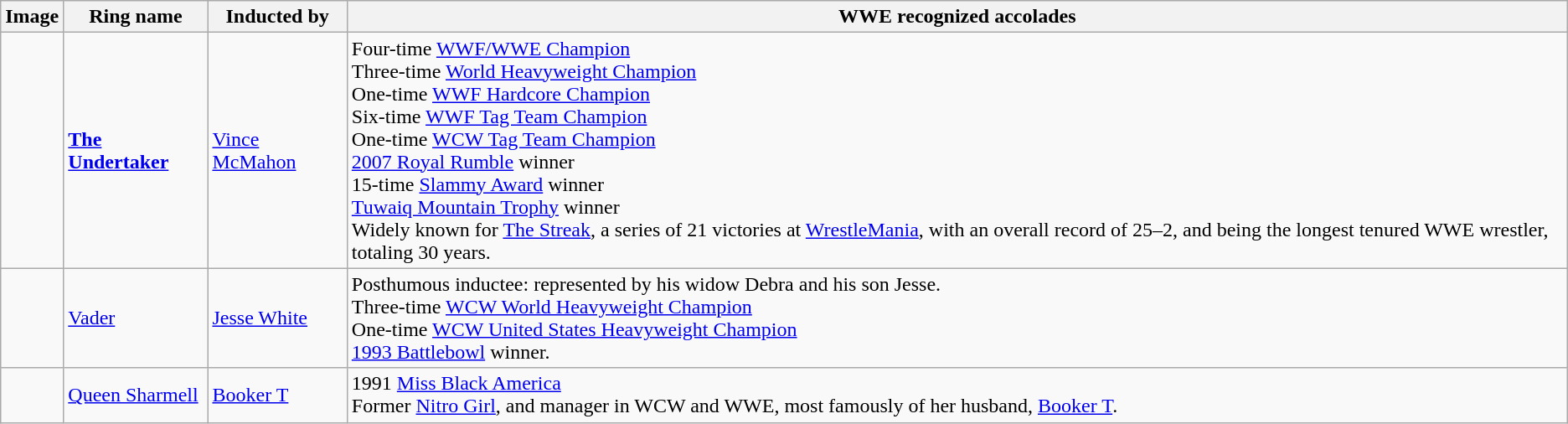<table class="wikitable">
<tr>
<th class="unsortable">Image</th>
<th>Ring name<br></th>
<th>Inducted by</th>
<th class="unsortable">WWE recognized accolades</th>
</tr>
<tr>
<td></td>
<td><strong><a href='#'>The Undertaker</a></strong><br></td>
<td><a href='#'>Vince McMahon</a></td>
<td>Four-time <a href='#'>WWF/WWE Champion</a><br>Three-time <a href='#'>World Heavyweight Champion</a><br>One-time <a href='#'>WWF Hardcore Champion</a><br>Six-time <a href='#'>WWF Tag Team Champion</a><br>One-time <a href='#'>WCW Tag Team Champion</a><br><a href='#'>2007 Royal Rumble</a> winner<br>15-time <a href='#'>Slammy Award</a> winner<br><a href='#'>Tuwaiq Mountain Trophy</a> winner<br>Widely known for <a href='#'>The Streak</a>, a series of 21 victories at <a href='#'>WrestleMania</a>, with an overall record of 25–2, and being the longest tenured WWE wrestler, totaling 30 years.</td>
</tr>
<tr>
<td></td>
<td><a href='#'>Vader</a><br></td>
<td><a href='#'>Jesse White</a></td>
<td>Posthumous inductee: represented by his widow Debra and his son Jesse.<br>Three-time <a href='#'>WCW World Heavyweight Champion</a><br>One-time <a href='#'>WCW United States Heavyweight Champion</a><br><a href='#'>1993 Battlebowl</a> winner.</td>
</tr>
<tr>
<td></td>
<td><a href='#'>Queen Sharmell</a><br></td>
<td><a href='#'>Booker T</a></td>
<td>1991 <a href='#'>Miss Black America</a><br>Former <a href='#'>Nitro Girl</a>, and manager in WCW and WWE, most famously of her husband, <a href='#'>Booker T</a>.</td>
</tr>
</table>
